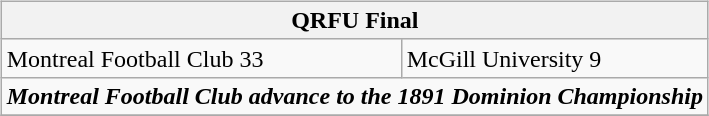<table cellspacing="10">
<tr>
<td valign="top"><br><table class="wikitable">
<tr>
<th bgcolor="#DDDDDD" colspan="4"><strong>QRFU Final</strong></th>
</tr>
<tr>
<td>Montreal Football Club 33</td>
<td>McGill University 9</td>
</tr>
<tr>
<td align="center" colspan="4"><strong><em>Montreal Football Club advance to the 1891 Dominion Championship</em></strong></td>
</tr>
<tr>
</tr>
</table>
</td>
</tr>
</table>
